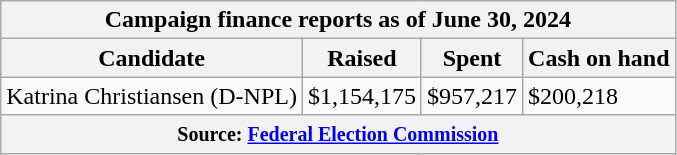<table class="wikitable sortable">
<tr>
<th colspan=4>Campaign finance reports as of June 30, 2024</th>
</tr>
<tr style="text-align:center;">
<th>Candidate</th>
<th>Raised</th>
<th>Spent</th>
<th>Cash on hand</th>
</tr>
<tr>
<td>Katrina Christiansen (D-NPL)</td>
<td>$1,154,175</td>
<td>$957,217</td>
<td>$200,218</td>
</tr>
<tr>
<th colspan="4"><small>Source: <a href='#'>Federal Election Commission</a></small></th>
</tr>
</table>
